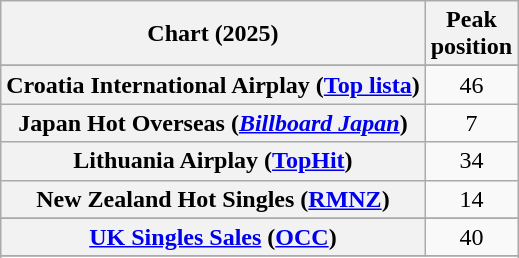<table class="wikitable sortable plainrowheaders" style="text-align:center">
<tr>
<th scope="col">Chart (2025)</th>
<th scope="col">Peak<br>position</th>
</tr>
<tr>
</tr>
<tr>
<th scope="row">Croatia International Airplay (<a href='#'>Top lista</a>)</th>
<td>46</td>
</tr>
<tr>
<th scope="row">Japan Hot Overseas (<em><a href='#'>Billboard Japan</a></em>)</th>
<td>7</td>
</tr>
<tr>
<th scope="row">Lithuania Airplay (<a href='#'>TopHit</a>)</th>
<td>34</td>
</tr>
<tr>
<th scope="row">New Zealand Hot Singles (<a href='#'>RMNZ</a>)</th>
<td>14</td>
</tr>
<tr>
</tr>
<tr>
<th scope="row"><a href='#'>UK Singles Sales</a> (<a href='#'>OCC</a>)</th>
<td>40</td>
</tr>
<tr>
</tr>
<tr>
</tr>
</table>
